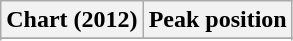<table class="wikitable sortable plainrowheaders" style="text-align:center">
<tr>
<th scope="col">Chart (2012)</th>
<th scope="col">Peak position</th>
</tr>
<tr>
</tr>
<tr>
</tr>
<tr>
</tr>
<tr>
</tr>
<tr>
</tr>
<tr>
</tr>
<tr>
</tr>
<tr>
</tr>
<tr>
</tr>
<tr>
</tr>
<tr>
</tr>
<tr>
</tr>
<tr>
</tr>
<tr>
</tr>
<tr>
</tr>
<tr>
</tr>
<tr>
</tr>
<tr>
</tr>
<tr>
</tr>
<tr>
</tr>
<tr>
</tr>
<tr>
</tr>
<tr>
</tr>
<tr>
</tr>
<tr>
</tr>
<tr>
</tr>
<tr>
</tr>
</table>
